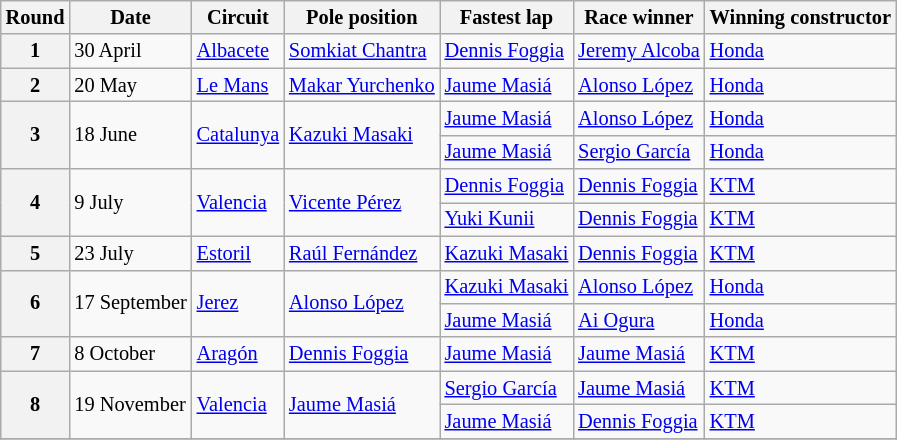<table class="wikitable" style="font-size: 85%">
<tr>
<th>Round</th>
<th>Date</th>
<th>Circuit</th>
<th>Pole position</th>
<th>Fastest lap</th>
<th>Race winner</th>
<th>Winning constructor</th>
</tr>
<tr>
<th>1</th>
<td>30 April</td>
<td> <a href='#'>Albacete</a></td>
<td> <a href='#'>Somkiat Chantra</a></td>
<td> <a href='#'>Dennis Foggia</a></td>
<td> <a href='#'>Jeremy Alcoba</a></td>
<td> <a href='#'>Honda</a></td>
</tr>
<tr>
<th>2</th>
<td>20 May</td>
<td> <a href='#'>Le Mans</a></td>
<td> <a href='#'>Makar Yurchenko</a></td>
<td> <a href='#'>Jaume Masiá</a></td>
<td> <a href='#'>Alonso López</a></td>
<td> <a href='#'>Honda</a></td>
</tr>
<tr>
<th rowspan=2>3</th>
<td rowspan=2>18 June</td>
<td rowspan=2> <a href='#'>Catalunya</a></td>
<td rowspan=2> <a href='#'>Kazuki Masaki</a></td>
<td> <a href='#'>Jaume Masiá</a></td>
<td> <a href='#'>Alonso López</a></td>
<td> <a href='#'>Honda</a></td>
</tr>
<tr>
<td> <a href='#'>Jaume Masiá</a></td>
<td> <a href='#'>Sergio García</a></td>
<td> <a href='#'>Honda</a></td>
</tr>
<tr>
<th rowspan=2>4</th>
<td rowspan=2>9 July</td>
<td rowspan=2> <a href='#'>Valencia</a></td>
<td rowspan=2> <a href='#'>Vicente Pérez</a></td>
<td> <a href='#'>Dennis Foggia</a></td>
<td> <a href='#'>Dennis Foggia</a></td>
<td> <a href='#'>KTM</a></td>
</tr>
<tr>
<td> <a href='#'>Yuki Kunii</a></td>
<td> <a href='#'>Dennis Foggia</a></td>
<td> <a href='#'>KTM</a></td>
</tr>
<tr>
<th>5</th>
<td>23 July</td>
<td> <a href='#'>Estoril</a></td>
<td> <a href='#'>Raúl Fernández</a></td>
<td> <a href='#'>Kazuki Masaki</a></td>
<td> <a href='#'>Dennis Foggia</a></td>
<td> <a href='#'>KTM</a></td>
</tr>
<tr>
<th rowspan=2>6</th>
<td rowspan=2>17 September</td>
<td rowspan=2> <a href='#'>Jerez</a></td>
<td rowspan=2> <a href='#'>Alonso López</a></td>
<td> <a href='#'>Kazuki Masaki</a></td>
<td> <a href='#'>Alonso López</a></td>
<td> <a href='#'>Honda</a></td>
</tr>
<tr>
<td> <a href='#'>Jaume Masiá</a></td>
<td> <a href='#'>Ai Ogura</a></td>
<td> <a href='#'>Honda</a></td>
</tr>
<tr>
<th>7</th>
<td>8 October</td>
<td> <a href='#'>Aragón</a></td>
<td> <a href='#'>Dennis Foggia</a></td>
<td> <a href='#'>Jaume Masiá</a></td>
<td> <a href='#'>Jaume Masiá</a></td>
<td> <a href='#'>KTM</a></td>
</tr>
<tr>
<th rowspan=2>8</th>
<td rowspan=2>19 November</td>
<td rowspan=2> <a href='#'>Valencia</a></td>
<td rowspan=2> <a href='#'>Jaume Masiá</a></td>
<td> <a href='#'>Sergio García</a></td>
<td> <a href='#'>Jaume Masiá</a></td>
<td> <a href='#'>KTM</a></td>
</tr>
<tr>
<td> <a href='#'>Jaume Masiá</a></td>
<td> <a href='#'>Dennis Foggia</a></td>
<td> <a href='#'>KTM</a></td>
</tr>
<tr>
</tr>
</table>
